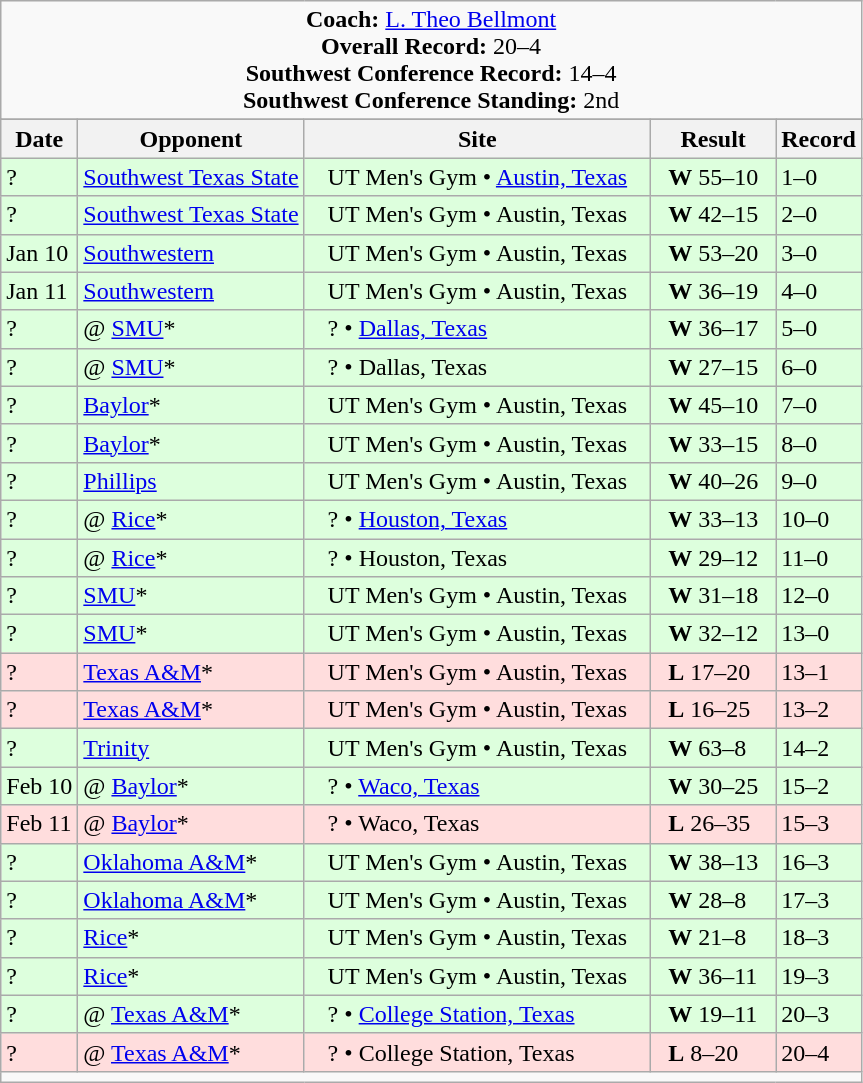<table class="wikitable">
<tr>
<td colspan=8 style="text-align: center;"><strong>Coach:</strong> <a href='#'>L. Theo Bellmont</a><strong><br>Overall Record:</strong> 20–4<br><strong>Southwest Conference Record:</strong> 14–4<br><strong>Southwest Conference Standing:</strong> 2nd</td>
</tr>
<tr>
</tr>
<tr>
<th>Date</th>
<th>Opponent</th>
<th>Site</th>
<th>Result</th>
<th>Record</th>
</tr>
<tr style="background: #ddffdd;">
<td>?</td>
<td><a href='#'>Southwest Texas State</a></td>
<td>   UT Men's Gym • <a href='#'>Austin, Texas</a>   </td>
<td>  <strong>W</strong> 55–10  </td>
<td>1–0</td>
</tr>
<tr style="background: #ddffdd;">
<td>?</td>
<td><a href='#'>Southwest Texas State</a></td>
<td>   UT Men's Gym • Austin, Texas   </td>
<td>  <strong>W</strong> 42–15  </td>
<td>2–0</td>
</tr>
<tr style="background: #ddffdd;">
<td>Jan 10</td>
<td><a href='#'>Southwestern</a></td>
<td>   UT Men's Gym • Austin, Texas   </td>
<td>  <strong>W</strong> 53–20  </td>
<td>3–0</td>
</tr>
<tr style="background: #ddffdd;">
<td>Jan 11</td>
<td><a href='#'>Southwestern</a></td>
<td>   UT Men's Gym • Austin, Texas   </td>
<td>  <strong>W</strong> 36–19  </td>
<td>4–0</td>
</tr>
<tr style="background: #ddffdd;">
<td>?</td>
<td>@ <a href='#'>SMU</a>*</td>
<td>   ? • <a href='#'>Dallas, Texas</a>   </td>
<td>  <strong>W</strong> 36–17  </td>
<td>5–0</td>
</tr>
<tr style="background: #ddffdd;">
<td>?</td>
<td>@ <a href='#'>SMU</a>*</td>
<td>   ? • Dallas, Texas   </td>
<td>  <strong>W</strong> 27–15  </td>
<td>6–0</td>
</tr>
<tr style="background: #ddffdd;">
<td>?</td>
<td><a href='#'>Baylor</a>*</td>
<td>   UT Men's Gym • Austin, Texas   </td>
<td>  <strong>W</strong> 45–10  </td>
<td>7–0</td>
</tr>
<tr style="background: #ddffdd;">
<td>?</td>
<td><a href='#'>Baylor</a>*</td>
<td>   UT Men's Gym • Austin, Texas   </td>
<td>  <strong>W</strong> 33–15  </td>
<td>8–0</td>
</tr>
<tr style="background: #ddffdd;">
<td>?</td>
<td><a href='#'>Phillips</a></td>
<td>   UT Men's Gym • Austin, Texas   </td>
<td>  <strong>W</strong> 40–26  </td>
<td>9–0</td>
</tr>
<tr style="background: #ddffdd;">
<td>?</td>
<td>@ <a href='#'>Rice</a>*</td>
<td>   ? • <a href='#'>Houston, Texas</a>   </td>
<td>  <strong>W</strong> 33–13  </td>
<td>10–0</td>
</tr>
<tr style="background: #ddffdd;">
<td>?</td>
<td>@ <a href='#'>Rice</a>*</td>
<td>   ? • Houston, Texas   </td>
<td>  <strong>W</strong> 29–12  </td>
<td>11–0</td>
</tr>
<tr style="background: #ddffdd;">
<td>?</td>
<td><a href='#'>SMU</a>*</td>
<td>   UT Men's Gym • Austin, Texas   </td>
<td>  <strong>W</strong> 31–18  </td>
<td>12–0</td>
</tr>
<tr style="background: #ddffdd;">
<td>?</td>
<td><a href='#'>SMU</a>*</td>
<td>   UT Men's Gym • Austin, Texas   </td>
<td>  <strong>W</strong> 32–12  </td>
<td>13–0</td>
</tr>
<tr style="background: #ffdddd;">
<td>?</td>
<td><a href='#'>Texas A&M</a>*</td>
<td>   UT Men's Gym • Austin, Texas   </td>
<td>  <strong>L</strong> 17–20  </td>
<td>13–1</td>
</tr>
<tr style="background: #ffdddd;">
<td>?</td>
<td><a href='#'>Texas A&M</a>*</td>
<td>   UT Men's Gym • Austin, Texas   </td>
<td>  <strong>L</strong> 16–25  </td>
<td>13–2</td>
</tr>
<tr style="background: #ddffdd;">
<td>?</td>
<td><a href='#'>Trinity</a></td>
<td>   UT Men's Gym • Austin, Texas   </td>
<td>  <strong>W</strong> 63–8  </td>
<td>14–2</td>
</tr>
<tr style="background: #ddffdd;">
<td>Feb 10</td>
<td>@ <a href='#'>Baylor</a>*</td>
<td>   ? • <a href='#'>Waco, Texas</a>   </td>
<td>  <strong>W</strong> 30–25  </td>
<td>15–2</td>
</tr>
<tr style="background: #ffdddd;">
<td>Feb 11</td>
<td>@ <a href='#'>Baylor</a>*</td>
<td>   ? • Waco, Texas   </td>
<td>  <strong>L</strong> 26–35  </td>
<td>15–3</td>
</tr>
<tr style="background: #ddffdd;">
<td>?</td>
<td><a href='#'>Oklahoma A&M</a>*</td>
<td>   UT Men's Gym • Austin, Texas   </td>
<td>  <strong>W</strong> 38–13  </td>
<td>16–3</td>
</tr>
<tr style="background: #ddffdd;">
<td>?</td>
<td><a href='#'>Oklahoma A&M</a>*</td>
<td>   UT Men's Gym • Austin, Texas   </td>
<td>  <strong>W</strong> 28–8  </td>
<td>17–3</td>
</tr>
<tr style="background: #ddffdd;">
<td>?</td>
<td><a href='#'>Rice</a>*</td>
<td>   UT Men's Gym • Austin, Texas   </td>
<td>  <strong>W</strong> 21–8  </td>
<td>18–3</td>
</tr>
<tr style="background: #ddffdd;">
<td>?</td>
<td><a href='#'>Rice</a>*</td>
<td>   UT Men's Gym • Austin, Texas   </td>
<td>  <strong>W</strong> 36–11  </td>
<td>19–3</td>
</tr>
<tr style="background: #ddffdd;">
<td>?</td>
<td>@ <a href='#'>Texas A&M</a>*</td>
<td>   ? • <a href='#'>College Station, Texas</a>   </td>
<td>  <strong>W</strong> 19–11  </td>
<td>20–3</td>
</tr>
<tr style="background: #ffdddd;">
<td>?</td>
<td>@ <a href='#'>Texas A&M</a>*</td>
<td>   ? • College Station, Texas   </td>
<td>  <strong>L</strong> 8–20   </td>
<td>20–4</td>
</tr>
<tr>
<td colspan=8></td>
</tr>
</table>
